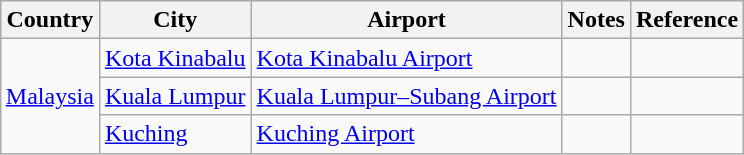<table class="wikitable" style="margin:1em auto;">
<tr>
<th>Country</th>
<th>City</th>
<th>Airport</th>
<th>Notes</th>
<th>Reference</th>
</tr>
<tr>
<td rowspan="3"><a href='#'>Malaysia</a></td>
<td><a href='#'>Kota Kinabalu</a></td>
<td><a href='#'>Kota Kinabalu Airport</a></td>
<td></td>
<td></td>
</tr>
<tr>
<td><a href='#'>Kuala Lumpur</a></td>
<td><a href='#'>Kuala Lumpur–Subang Airport</a></td>
<td></td>
<td></td>
</tr>
<tr>
<td><a href='#'>Kuching</a></td>
<td><a href='#'>Kuching Airport</a></td>
<td></td>
<td></td>
</tr>
</table>
